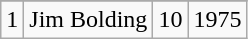<table class="wikitable">
<tr>
</tr>
<tr>
<td>1</td>
<td>Jim Bolding</td>
<td>10</td>
<td>1975</td>
</tr>
</table>
